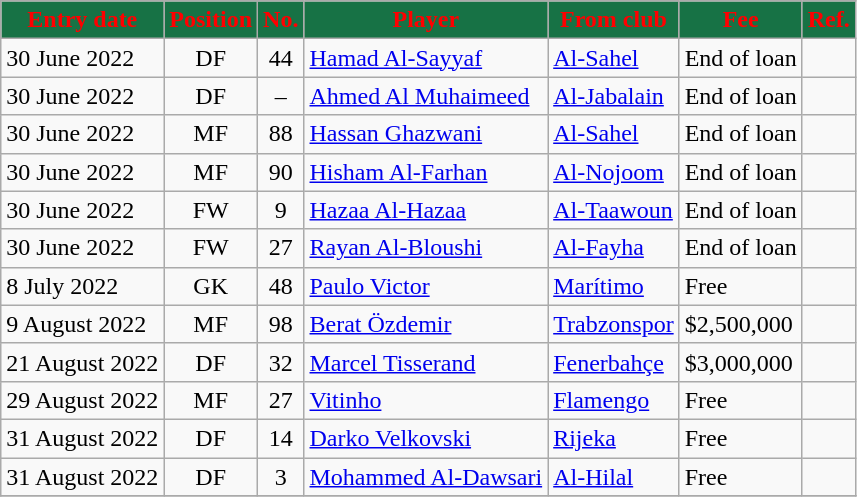<table class="wikitable sortable">
<tr>
<th style="background:#177245; color:red;"><strong>Entry date</strong></th>
<th style="background:#177245; color:red;"><strong>Position</strong></th>
<th style="background:#177245; color:red;"><strong>No.</strong></th>
<th style="background:#177245; color:red;"><strong>Player</strong></th>
<th style="background:#177245; color:red;"><strong>From club</strong></th>
<th style="background:#177245; color:red;"><strong>Fee</strong></th>
<th style="background:#177245; color:red;"><strong>Ref.</strong></th>
</tr>
<tr>
<td>30 June 2022</td>
<td style="text-align:center;">DF</td>
<td style="text-align:center;">44</td>
<td style="text-align:left;"> <a href='#'>Hamad Al-Sayyaf</a></td>
<td style="text-align:left;"> <a href='#'>Al-Sahel</a></td>
<td>End of loan</td>
<td></td>
</tr>
<tr>
<td>30 June 2022</td>
<td style="text-align:center;">DF</td>
<td style="text-align:center;">–</td>
<td style="text-align:left;"> <a href='#'>Ahmed Al Muhaimeed</a></td>
<td style="text-align:left;"> <a href='#'>Al-Jabalain</a></td>
<td>End of loan</td>
<td></td>
</tr>
<tr>
<td>30 June 2022</td>
<td style="text-align:center;">MF</td>
<td style="text-align:center;">88</td>
<td style="text-align:left;"> <a href='#'>Hassan Ghazwani</a></td>
<td style="text-align:left;"> <a href='#'>Al-Sahel</a></td>
<td>End of loan</td>
<td></td>
</tr>
<tr>
<td>30 June 2022</td>
<td style="text-align:center;">MF</td>
<td style="text-align:center;">90</td>
<td style="text-align:left;"> <a href='#'>Hisham Al-Farhan</a></td>
<td style="text-align:left;"> <a href='#'>Al-Nojoom</a></td>
<td>End of loan</td>
<td></td>
</tr>
<tr>
<td>30 June 2022</td>
<td style="text-align:center;">FW</td>
<td style="text-align:center;">9</td>
<td style="text-align:left;"> <a href='#'>Hazaa Al-Hazaa</a></td>
<td style="text-align:left;"> <a href='#'>Al-Taawoun</a></td>
<td>End of loan</td>
<td></td>
</tr>
<tr>
<td>30 June 2022</td>
<td style="text-align:center;">FW</td>
<td style="text-align:center;">27</td>
<td style="text-align:left;"> <a href='#'>Rayan Al-Bloushi</a></td>
<td style="text-align:left;"> <a href='#'>Al-Fayha</a></td>
<td>End of loan</td>
<td></td>
</tr>
<tr>
<td>8 July 2022</td>
<td style="text-align:center;">GK</td>
<td style="text-align:center;">48</td>
<td style="text-align:left;"> <a href='#'>Paulo Victor</a></td>
<td style="text-align:left;"> <a href='#'>Marítimo</a></td>
<td>Free</td>
<td></td>
</tr>
<tr>
<td>9 August 2022</td>
<td style="text-align:center;">MF</td>
<td style="text-align:center;">98</td>
<td style="text-align:left;"> <a href='#'>Berat Özdemir</a></td>
<td style="text-align:left;"> <a href='#'>Trabzonspor</a></td>
<td>$2,500,000</td>
<td></td>
</tr>
<tr>
<td>21 August 2022</td>
<td style="text-align:center;">DF</td>
<td style="text-align:center;">32</td>
<td style="text-align:left;"> <a href='#'>Marcel Tisserand</a></td>
<td style="text-align:left;"> <a href='#'>Fenerbahçe</a></td>
<td>$3,000,000</td>
<td></td>
</tr>
<tr>
<td>29 August 2022</td>
<td style="text-align:center;">MF</td>
<td style="text-align:center;">27</td>
<td style="text-align:left;"> <a href='#'>Vitinho</a></td>
<td style="text-align:left;"> <a href='#'>Flamengo</a></td>
<td>Free</td>
<td></td>
</tr>
<tr>
<td>31 August 2022</td>
<td style="text-align:center;">DF</td>
<td style="text-align:center;">14</td>
<td style="text-align:left;"> <a href='#'>Darko Velkovski</a></td>
<td style="text-align:left;"> <a href='#'>Rijeka</a></td>
<td>Free</td>
<td></td>
</tr>
<tr>
<td>31 August 2022</td>
<td style="text-align:center;">DF</td>
<td style="text-align:center;">3</td>
<td style="text-align:left;"> <a href='#'>Mohammed Al-Dawsari</a></td>
<td style="text-align:left;"> <a href='#'>Al-Hilal</a></td>
<td>Free</td>
<td></td>
</tr>
<tr>
</tr>
</table>
